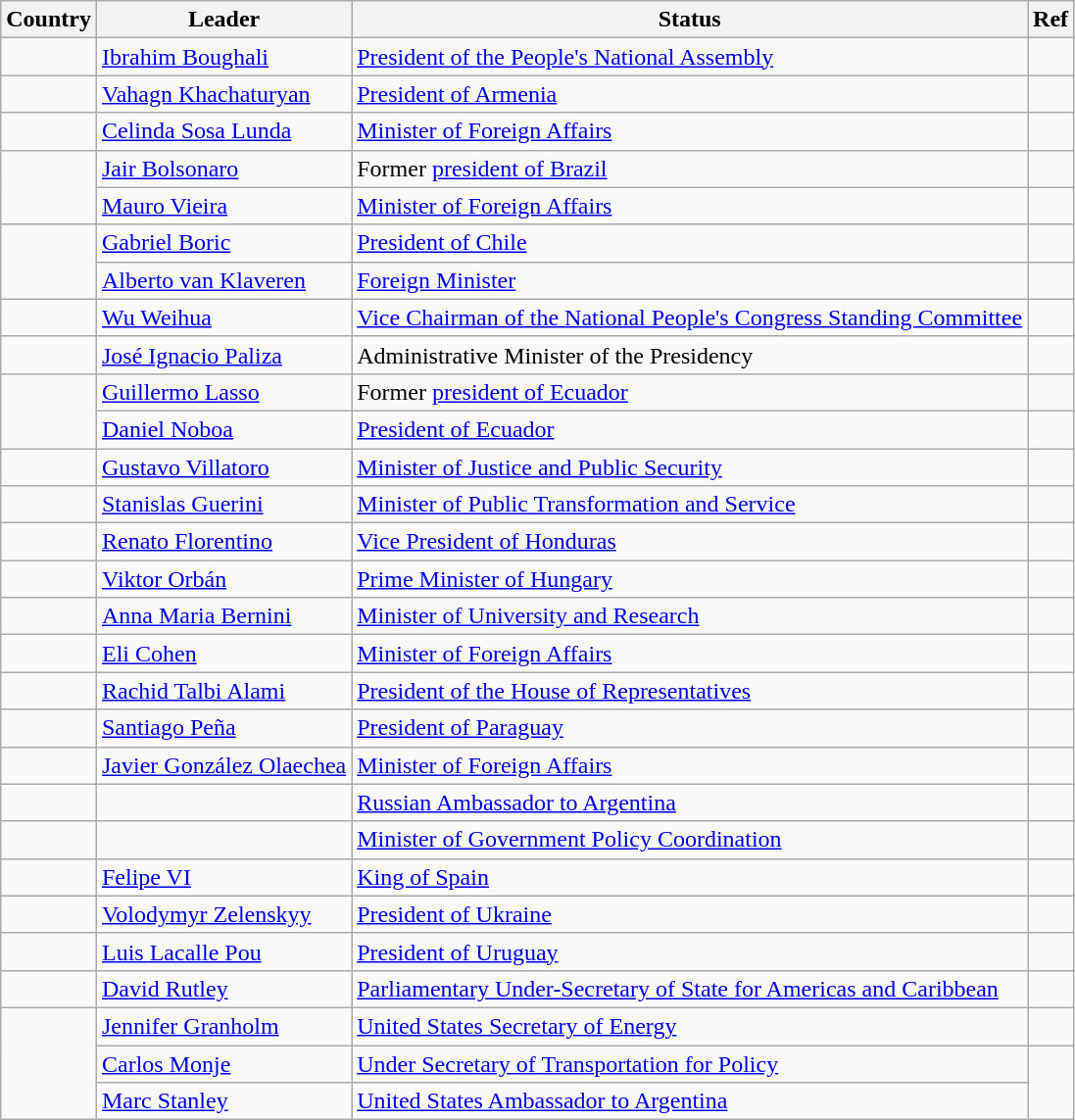<table class="wikitable sortable">
<tr>
<th>Country</th>
<th>Leader</th>
<th>Status</th>
<th>Ref</th>
</tr>
<tr>
<td></td>
<td><a href='#'>Ibrahim Boughali</a></td>
<td><a href='#'>President of the People's National Assembly</a></td>
<td></td>
</tr>
<tr>
<td></td>
<td><a href='#'>Vahagn Khachaturyan</a></td>
<td><a href='#'>President of Armenia</a></td>
<td></td>
</tr>
<tr>
<td></td>
<td><a href='#'>Celinda Sosa Lunda</a></td>
<td><a href='#'>Minister of Foreign Affairs</a></td>
<td></td>
</tr>
<tr>
<td rowspan="2"></td>
<td><a href='#'>Jair Bolsonaro</a></td>
<td>Former <a href='#'>president of Brazil</a></td>
<td></td>
</tr>
<tr>
<td><a href='#'>Mauro Vieira</a></td>
<td><a href='#'>Minister of Foreign Affairs</a></td>
<td></td>
</tr>
<tr>
<td rowspan="2"></td>
<td><a href='#'>Gabriel Boric</a></td>
<td><a href='#'>President of Chile</a></td>
<td></td>
</tr>
<tr>
<td><a href='#'>Alberto van Klaveren</a></td>
<td><a href='#'>Foreign Minister</a></td>
<td></td>
</tr>
<tr>
<td></td>
<td><a href='#'>Wu Weihua</a></td>
<td><a href='#'>Vice Chairman of the National People's Congress Standing Committee</a></td>
<td></td>
</tr>
<tr>
<td></td>
<td><a href='#'>José Ignacio Paliza</a></td>
<td>Administrative Minister of the Presidency</td>
<td></td>
</tr>
<tr>
<td rowspan="2"></td>
<td><a href='#'>Guillermo Lasso</a></td>
<td>Former <a href='#'>president of Ecuador</a></td>
<td></td>
</tr>
<tr>
<td><a href='#'>Daniel Noboa</a></td>
<td><a href='#'>President of Ecuador</a></td>
<td></td>
</tr>
<tr>
<td></td>
<td><a href='#'>Gustavo Villatoro</a></td>
<td><a href='#'>Minister of Justice and Public Security</a></td>
<td></td>
</tr>
<tr>
<td></td>
<td><a href='#'>Stanislas Guerini</a></td>
<td><a href='#'>Minister of Public Transformation and Service</a></td>
<td></td>
</tr>
<tr>
<td></td>
<td><a href='#'>Renato Florentino</a></td>
<td><a href='#'>Vice President of Honduras</a></td>
<td></td>
</tr>
<tr>
<td></td>
<td><a href='#'>Viktor Orbán</a></td>
<td><a href='#'>Prime Minister of Hungary</a></td>
<td></td>
</tr>
<tr>
<td></td>
<td><a href='#'>Anna Maria Bernini</a></td>
<td><a href='#'>Minister of University and Research</a></td>
<td></td>
</tr>
<tr>
<td></td>
<td><a href='#'>Eli Cohen</a></td>
<td><a href='#'>Minister of Foreign Affairs</a></td>
<td></td>
</tr>
<tr>
<td></td>
<td><a href='#'>Rachid Talbi Alami</a></td>
<td><a href='#'>President of the House of Representatives</a></td>
<td></td>
</tr>
<tr>
<td></td>
<td><a href='#'>Santiago Peña</a></td>
<td><a href='#'>President of Paraguay</a></td>
<td></td>
</tr>
<tr>
<td></td>
<td><a href='#'>Javier González Olaechea</a></td>
<td><a href='#'>Minister of Foreign Affairs</a></td>
<td></td>
</tr>
<tr>
<td></td>
<td></td>
<td><a href='#'>Russian Ambassador to Argentina</a></td>
<td></td>
</tr>
<tr>
<td></td>
<td></td>
<td><a href='#'>Minister of Government Policy Coordination</a></td>
<td></td>
</tr>
<tr>
<td></td>
<td><a href='#'>Felipe VI</a></td>
<td><a href='#'>King of Spain</a></td>
<td></td>
</tr>
<tr>
<td></td>
<td><a href='#'>Volodymyr Zelenskyy</a></td>
<td><a href='#'>President of Ukraine</a></td>
<td></td>
</tr>
<tr>
<td></td>
<td><a href='#'>Luis Lacalle Pou</a></td>
<td><a href='#'>President of Uruguay</a></td>
<td></td>
</tr>
<tr>
<td></td>
<td><a href='#'>David Rutley</a></td>
<td><a href='#'>Parliamentary Under-Secretary of State for Americas and Caribbean</a></td>
<td></td>
</tr>
<tr>
<td rowspan="3"></td>
<td><a href='#'>Jennifer Granholm</a></td>
<td><a href='#'>United States Secretary of Energy</a></td>
<td></td>
</tr>
<tr>
<td><a href='#'>Carlos Monje</a></td>
<td><a href='#'>Under Secretary of Transportation for Policy</a></td>
<td rowspan="2"></td>
</tr>
<tr>
<td><a href='#'>Marc Stanley</a></td>
<td><a href='#'>United States Ambassador to Argentina</a></td>
</tr>
</table>
